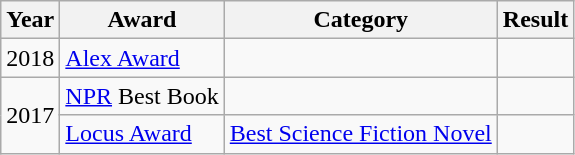<table class="wikitable">
<tr>
<th>Year</th>
<th>Award</th>
<th>Category</th>
<th>Result</th>
</tr>
<tr>
<td>2018</td>
<td><a href='#'>Alex Award</a></td>
<td></td>
<td></td>
</tr>
<tr>
<td rowspan="2">2017</td>
<td><a href='#'>NPR</a> Best Book</td>
<td></td>
<td></td>
</tr>
<tr>
<td><a href='#'>Locus Award</a></td>
<td><a href='#'>Best Science Fiction Novel</a></td>
<td></td>
</tr>
</table>
